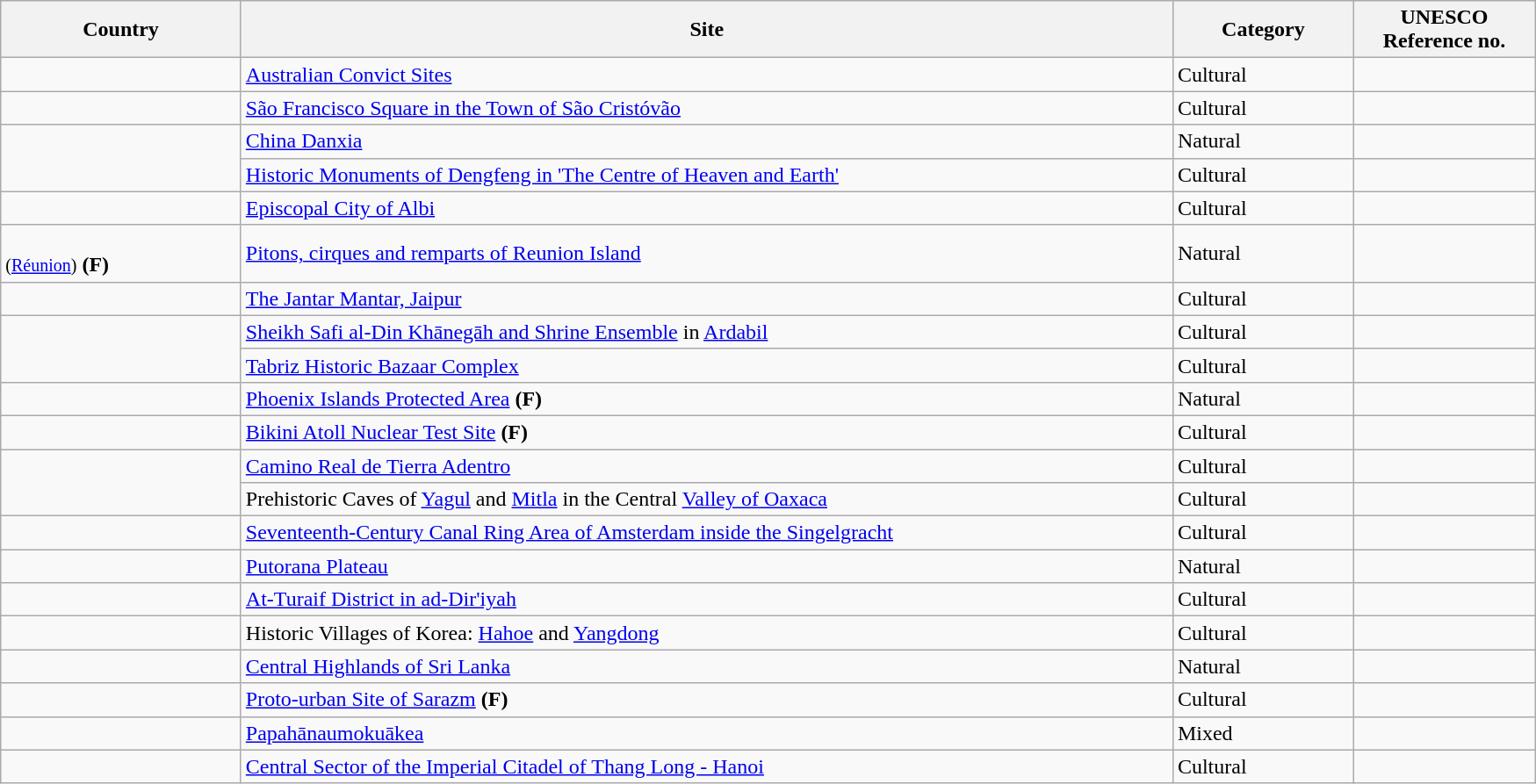<table class="wikitable sortable" style="font-size:100%;">
<tr>
<th scope="col" width="175">Country</th>
<th scope="col" width="700">Site</th>
<th scope="col" width="130">Category</th>
<th scope="col" width="130">UNESCO Reference no.</th>
</tr>
<tr>
<td></td>
<td><a href='#'>Australian Convict Sites</a></td>
<td>Cultural</td>
<td></td>
</tr>
<tr>
<td></td>
<td><a href='#'>São Francisco Square in the Town of São Cristóvão</a></td>
<td>Cultural</td>
<td></td>
</tr>
<tr>
<td rowspan="2"></td>
<td><a href='#'>China Danxia</a></td>
<td>Natural</td>
<td></td>
</tr>
<tr>
<td><a href='#'>Historic Monuments of Dengfeng in 'The Centre of Heaven and Earth'</a></td>
<td>Cultural</td>
<td></td>
</tr>
<tr>
<td></td>
<td><a href='#'>Episcopal City of Albi</a></td>
<td>Cultural</td>
<td></td>
</tr>
<tr>
<td><br><small>(<a href='#'>Réunion</a>)</small> <strong>(F)</strong></td>
<td><a href='#'>Pitons, cirques and remparts of Reunion Island</a></td>
<td>Natural</td>
<td></td>
</tr>
<tr>
<td></td>
<td><a href='#'>The Jantar Mantar, Jaipur</a></td>
<td>Cultural</td>
<td></td>
</tr>
<tr>
<td rowspan="2"></td>
<td><a href='#'>Sheikh Safi al-Din Khānegāh and Shrine Ensemble</a> in <a href='#'>Ardabil</a></td>
<td>Cultural</td>
<td></td>
</tr>
<tr>
<td><a href='#'>Tabriz Historic Bazaar Complex</a></td>
<td>Cultural</td>
<td></td>
</tr>
<tr>
<td></td>
<td><a href='#'>Phoenix Islands Protected Area</a> <strong>(F)</strong></td>
<td>Natural</td>
<td></td>
</tr>
<tr>
<td></td>
<td><a href='#'>Bikini Atoll Nuclear Test Site</a> <strong>(F)</strong></td>
<td>Cultural</td>
<td></td>
</tr>
<tr>
<td rowspan="2"></td>
<td><a href='#'>Camino Real de Tierra Adentro</a></td>
<td>Cultural</td>
<td></td>
</tr>
<tr>
<td>Prehistoric Caves of <a href='#'>Yagul</a> and <a href='#'>Mitla</a> in the Central <a href='#'>Valley of Oaxaca</a></td>
<td>Cultural</td>
<td></td>
</tr>
<tr>
<td></td>
<td><a href='#'>Seventeenth-Century Canal Ring Area of Amsterdam inside the Singelgracht</a></td>
<td>Cultural</td>
<td></td>
</tr>
<tr>
<td></td>
<td><a href='#'>Putorana Plateau</a></td>
<td>Natural</td>
<td></td>
</tr>
<tr>
<td></td>
<td><a href='#'>At-Turaif District in ad-Dir'iyah</a></td>
<td>Cultural</td>
<td></td>
</tr>
<tr>
<td></td>
<td>Historic Villages of Korea: <a href='#'>Hahoe</a> and <a href='#'>Yangdong</a></td>
<td>Cultural</td>
<td></td>
</tr>
<tr>
<td></td>
<td><a href='#'>Central Highlands of Sri Lanka</a></td>
<td>Natural</td>
<td></td>
</tr>
<tr>
<td></td>
<td><a href='#'>Proto-urban Site of Sarazm</a> <strong>(F)</strong></td>
<td>Cultural</td>
<td></td>
</tr>
<tr>
<td></td>
<td><a href='#'>Papahānaumokuākea</a></td>
<td>Mixed</td>
<td></td>
</tr>
<tr>
<td></td>
<td><a href='#'>Central Sector of the Imperial Citadel of Thang Long - Hanoi</a></td>
<td>Cultural</td>
<td></td>
</tr>
</table>
